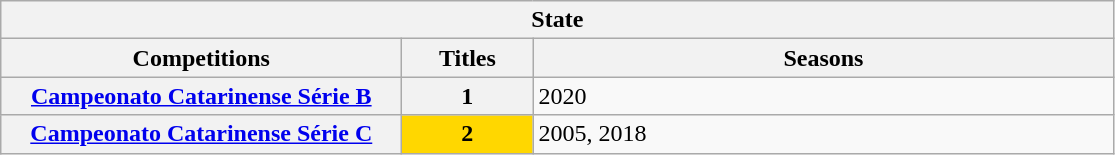<table class="wikitable">
<tr>
<th colspan="3">State</th>
</tr>
<tr>
<th style="width:260px">Competitions</th>
<th style="width:80px">Titles</th>
<th style="width:380px">Seasons</th>
</tr>
<tr>
<th><a href='#'>Campeonato Catarinense Série B</a></th>
<th>1</th>
<td>2020</td>
</tr>
<tr>
<th><a href='#'>Campeonato Catarinense Série C</a></th>
<td bgcolor="gold" style="text-align:center"><strong>2</strong></td>
<td>2005, 2018</td>
</tr>
</table>
